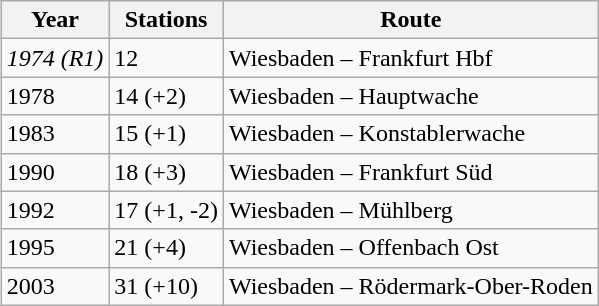<table class="wikitable" style="float:right; margin:1em">
<tr>
<th>Year</th>
<th>Stations</th>
<th>Route</th>
</tr>
<tr>
<td><em>1974 (R1)</em></td>
<td>12</td>
<td>Wiesbaden – Frankfurt Hbf</td>
</tr>
<tr>
<td>1978</td>
<td>14 (+2)</td>
<td>Wiesbaden – Hauptwache</td>
</tr>
<tr>
<td>1983</td>
<td>15 (+1)</td>
<td>Wiesbaden – Konstablerwache</td>
</tr>
<tr>
<td>1990</td>
<td>18 (+3)</td>
<td>Wiesbaden – Frankfurt Süd</td>
</tr>
<tr>
<td>1992</td>
<td>17 (+1, -2)</td>
<td>Wiesbaden – Mühlberg</td>
</tr>
<tr>
<td>1995</td>
<td>21 (+4)</td>
<td>Wiesbaden – Offenbach Ost</td>
</tr>
<tr>
<td>2003</td>
<td>31 (+10)</td>
<td>Wiesbaden – Rödermark-Ober-Roden</td>
</tr>
</table>
